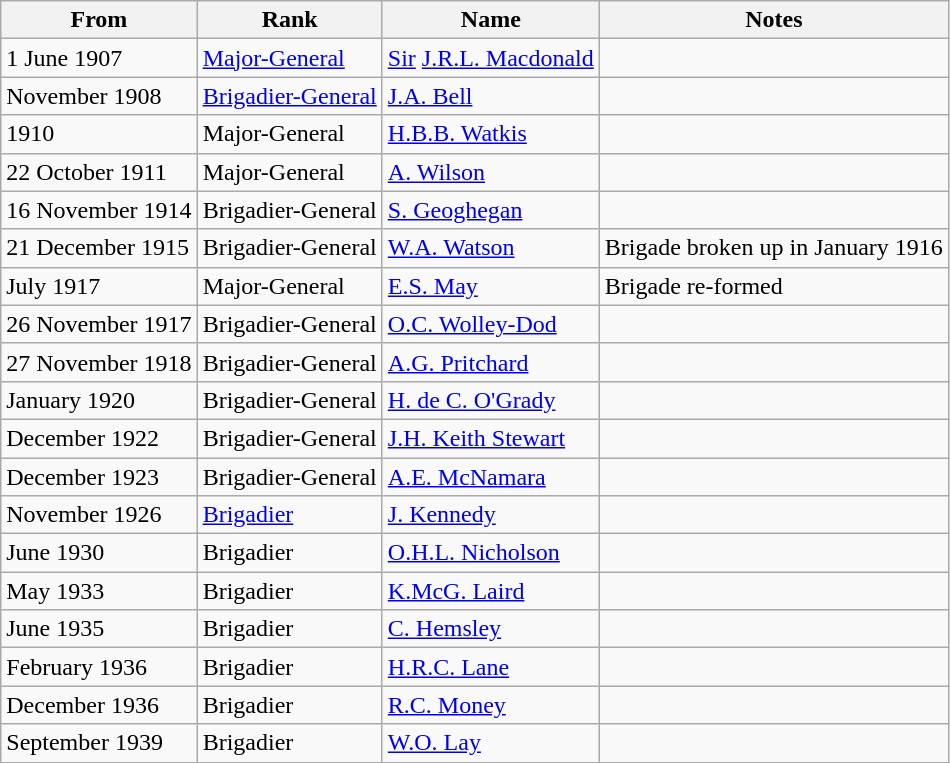<table class="wikitable">
<tr>
<th>From</th>
<th>Rank</th>
<th>Name</th>
<th>Notes</th>
</tr>
<tr>
<td>1 June 1907</td>
<td><a href='#'>Major-General</a></td>
<td><a href='#'>Sir</a> <a href='#'>J.R.L. Macdonald</a></td>
<td></td>
</tr>
<tr>
<td>November 1908</td>
<td><a href='#'>Brigadier-General</a></td>
<td><a href='#'>J.A. Bell</a></td>
<td></td>
</tr>
<tr>
<td>1910</td>
<td>Major-General</td>
<td><a href='#'>H.B.B. Watkis</a></td>
<td></td>
</tr>
<tr>
<td>22 October 1911</td>
<td>Major-General</td>
<td><a href='#'>A. Wilson</a></td>
<td></td>
</tr>
<tr>
<td>16 November 1914</td>
<td>Brigadier-General</td>
<td><a href='#'>S. Geoghegan</a></td>
<td></td>
</tr>
<tr>
<td>21 December 1915</td>
<td>Brigadier-General</td>
<td><a href='#'>W.A. Watson</a></td>
<td>Brigade broken up in January 1916</td>
</tr>
<tr>
<td>July 1917</td>
<td>Major-General</td>
<td><a href='#'>E.S. May</a></td>
<td>Brigade re-formed</td>
</tr>
<tr>
<td>26 November 1917</td>
<td>Brigadier-General</td>
<td><a href='#'>O.C. Wolley-Dod</a></td>
<td></td>
</tr>
<tr>
<td>27 November 1918</td>
<td>Brigadier-General</td>
<td><a href='#'>A.G. Pritchard</a></td>
<td></td>
</tr>
<tr>
<td>January 1920</td>
<td>Brigadier-General</td>
<td><a href='#'>H. de C. O'Grady</a></td>
<td></td>
</tr>
<tr>
<td>December 1922</td>
<td>Brigadier-General</td>
<td><a href='#'>J.H. Keith Stewart</a></td>
<td></td>
</tr>
<tr>
<td>December 1923</td>
<td>Brigadier-General</td>
<td><a href='#'>A.E. McNamara</a></td>
<td></td>
</tr>
<tr>
<td>November 1926</td>
<td><a href='#'>Brigadier</a></td>
<td><a href='#'>J. Kennedy</a></td>
<td></td>
</tr>
<tr>
<td>June 1930</td>
<td>Brigadier</td>
<td><a href='#'>O.H.L. Nicholson</a></td>
<td></td>
</tr>
<tr>
<td>May 1933</td>
<td>Brigadier</td>
<td><a href='#'>K.McG. Laird</a></td>
<td></td>
</tr>
<tr>
<td>June 1935</td>
<td>Brigadier</td>
<td><a href='#'>C. Hemsley</a></td>
<td></td>
</tr>
<tr>
<td>February 1936</td>
<td>Brigadier</td>
<td><a href='#'>H.R.C. Lane</a></td>
<td></td>
</tr>
<tr>
<td>December 1936</td>
<td>Brigadier</td>
<td><a href='#'>R.C. Money</a></td>
<td></td>
</tr>
<tr>
<td>September 1939</td>
<td>Brigadier</td>
<td><a href='#'>W.O. Lay</a></td>
<td></td>
</tr>
</table>
